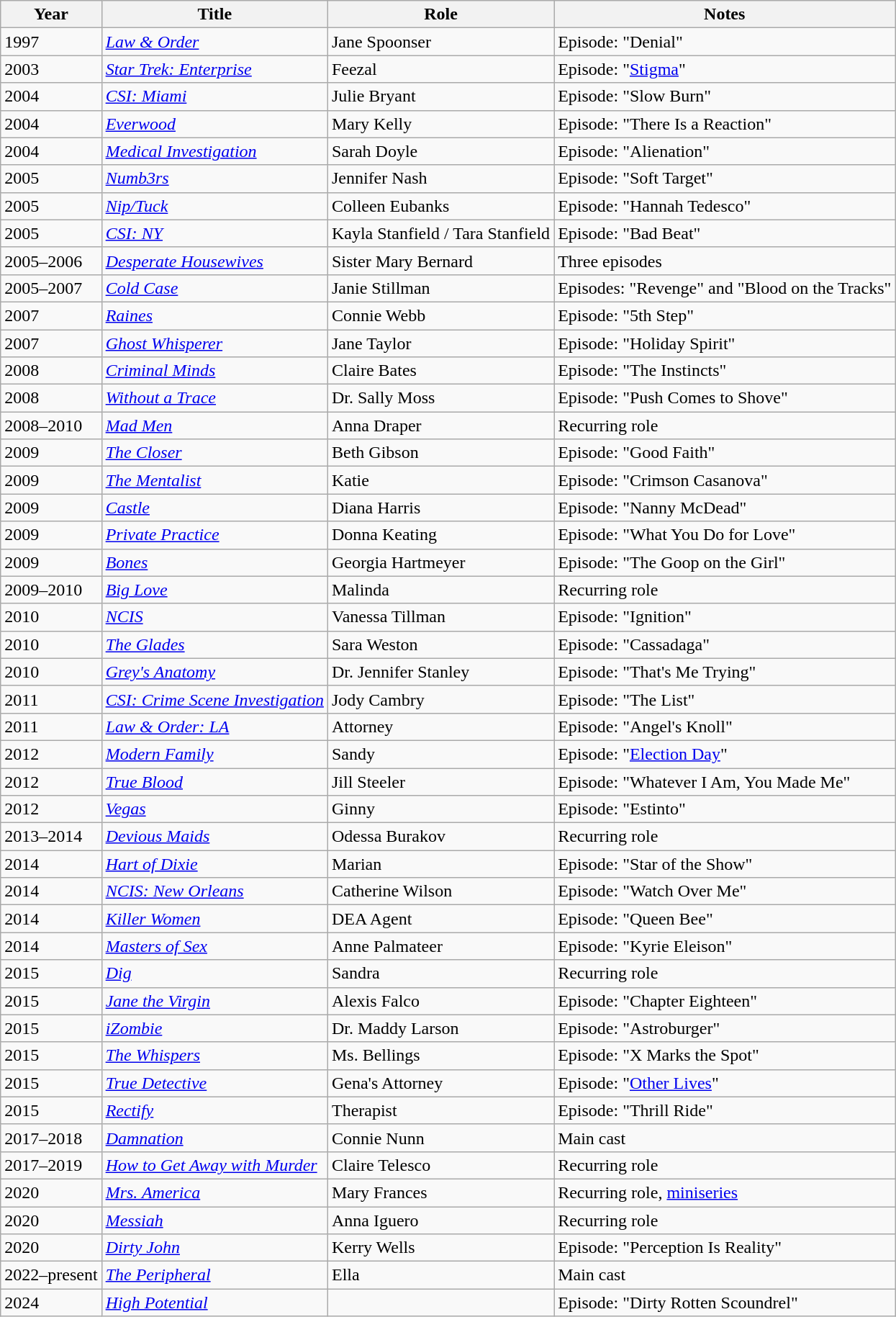<table class="wikitable sortable">
<tr>
<th>Year</th>
<th>Title</th>
<th>Role</th>
<th>Notes</th>
</tr>
<tr>
<td>1997</td>
<td><em><a href='#'>Law & Order</a></em></td>
<td>Jane Spoonser</td>
<td>Episode: "Denial"</td>
</tr>
<tr>
<td>2003</td>
<td><em><a href='#'>Star Trek: Enterprise</a></em></td>
<td>Feezal</td>
<td>Episode: "<a href='#'>Stigma</a>"</td>
</tr>
<tr>
<td>2004</td>
<td><em><a href='#'>CSI: Miami</a></em></td>
<td>Julie Bryant</td>
<td>Episode: "Slow Burn"</td>
</tr>
<tr>
<td>2004</td>
<td><em><a href='#'>Everwood</a></em></td>
<td>Mary Kelly</td>
<td>Episode: "There Is a Reaction"</td>
</tr>
<tr>
<td>2004</td>
<td><em><a href='#'>Medical Investigation</a></em></td>
<td>Sarah Doyle</td>
<td>Episode: "Alienation"</td>
</tr>
<tr>
<td>2005</td>
<td><em><a href='#'>Numb3rs</a></em></td>
<td>Jennifer Nash</td>
<td>Episode: "Soft Target"</td>
</tr>
<tr>
<td>2005</td>
<td><em><a href='#'>Nip/Tuck</a></em></td>
<td>Colleen Eubanks</td>
<td>Episode: "Hannah Tedesco"</td>
</tr>
<tr>
<td>2005</td>
<td><em><a href='#'>CSI: NY</a></em></td>
<td>Kayla Stanfield / Tara Stanfield</td>
<td>Episode: "Bad Beat"</td>
</tr>
<tr>
<td>2005–2006</td>
<td><em><a href='#'>Desperate Housewives</a></em></td>
<td>Sister Mary Bernard</td>
<td>Three episodes</td>
</tr>
<tr>
<td>2005–2007</td>
<td><em><a href='#'>Cold Case</a></em></td>
<td>Janie Stillman</td>
<td>Episodes: "Revenge" and "Blood on the Tracks"</td>
</tr>
<tr>
<td>2007</td>
<td><em><a href='#'>Raines</a></em></td>
<td>Connie Webb</td>
<td>Episode: "5th Step"</td>
</tr>
<tr>
<td>2007</td>
<td><em><a href='#'>Ghost Whisperer</a></em></td>
<td>Jane Taylor</td>
<td>Episode: "Holiday Spirit"</td>
</tr>
<tr>
<td>2008</td>
<td><em><a href='#'>Criminal Minds</a></em></td>
<td>Claire Bates</td>
<td>Episode: "The Instincts"</td>
</tr>
<tr>
<td>2008</td>
<td><em><a href='#'>Without a Trace</a></em></td>
<td>Dr. Sally Moss</td>
<td>Episode: "Push Comes to Shove"</td>
</tr>
<tr>
<td>2008–2010</td>
<td><em><a href='#'>Mad Men</a></em></td>
<td>Anna Draper</td>
<td>Recurring role</td>
</tr>
<tr>
<td>2009</td>
<td><em><a href='#'>The Closer</a></em></td>
<td>Beth Gibson</td>
<td>Episode: "Good Faith"</td>
</tr>
<tr>
<td>2009</td>
<td><em><a href='#'>The Mentalist</a></em></td>
<td>Katie</td>
<td>Episode: "Crimson Casanova"</td>
</tr>
<tr>
<td>2009</td>
<td><em><a href='#'>Castle</a></em></td>
<td>Diana Harris</td>
<td>Episode: "Nanny McDead"</td>
</tr>
<tr>
<td>2009</td>
<td><em><a href='#'>Private Practice</a></em></td>
<td>Donna Keating</td>
<td>Episode: "What You Do for Love"</td>
</tr>
<tr>
<td>2009</td>
<td><em><a href='#'>Bones</a></em></td>
<td>Georgia Hartmeyer</td>
<td>Episode: "The Goop on the Girl"</td>
</tr>
<tr>
<td>2009–2010</td>
<td><em><a href='#'>Big Love</a></em></td>
<td>Malinda</td>
<td>Recurring role</td>
</tr>
<tr>
<td>2010</td>
<td><em><a href='#'>NCIS</a></em></td>
<td>Vanessa Tillman</td>
<td>Episode: "Ignition"</td>
</tr>
<tr>
<td>2010</td>
<td><em><a href='#'>The Glades</a></em></td>
<td>Sara Weston</td>
<td>Episode: "Cassadaga"</td>
</tr>
<tr>
<td>2010</td>
<td><em><a href='#'>Grey's Anatomy</a></em></td>
<td>Dr. Jennifer Stanley</td>
<td>Episode: "That's Me Trying"</td>
</tr>
<tr>
<td>2011</td>
<td><em><a href='#'>CSI: Crime Scene Investigation</a></em></td>
<td>Jody Cambry</td>
<td>Episode: "The List"</td>
</tr>
<tr>
<td>2011</td>
<td><em><a href='#'>Law & Order: LA</a></em></td>
<td>Attorney</td>
<td>Episode: "Angel's Knoll"</td>
</tr>
<tr>
<td>2012</td>
<td><em><a href='#'>Modern Family</a></em></td>
<td>Sandy</td>
<td>Episode: "<a href='#'>Election Day</a>"</td>
</tr>
<tr>
<td>2012</td>
<td><em><a href='#'>True Blood</a></em></td>
<td>Jill Steeler</td>
<td>Episode: "Whatever I Am, You Made Me"</td>
</tr>
<tr>
<td>2012</td>
<td><em><a href='#'>Vegas</a></em></td>
<td>Ginny</td>
<td>Episode: "Estinto"</td>
</tr>
<tr>
<td>2013–2014</td>
<td><em><a href='#'>Devious Maids</a></em></td>
<td>Odessa Burakov</td>
<td>Recurring role</td>
</tr>
<tr>
<td>2014</td>
<td><em><a href='#'>Hart of Dixie</a></em></td>
<td>Marian</td>
<td>Episode: "Star of the Show"</td>
</tr>
<tr>
<td>2014</td>
<td><em><a href='#'>NCIS: New Orleans</a></em></td>
<td>Catherine Wilson</td>
<td>Episode: "Watch Over Me"</td>
</tr>
<tr>
<td>2014</td>
<td><em><a href='#'>Killer Women</a></em></td>
<td>DEA Agent</td>
<td>Episode: "Queen Bee"</td>
</tr>
<tr>
<td>2014</td>
<td><em><a href='#'>Masters of Sex</a></em></td>
<td>Anne Palmateer</td>
<td>Episode: "Kyrie Eleison"</td>
</tr>
<tr>
<td>2015</td>
<td><em><a href='#'>Dig</a></em></td>
<td>Sandra</td>
<td>Recurring role</td>
</tr>
<tr>
<td>2015</td>
<td><em><a href='#'>Jane the Virgin</a></em></td>
<td>Alexis Falco</td>
<td>Episode: "Chapter Eighteen"</td>
</tr>
<tr>
<td>2015</td>
<td><em><a href='#'>iZombie</a></em></td>
<td>Dr. Maddy Larson</td>
<td>Episode: "Astroburger"</td>
</tr>
<tr>
<td>2015</td>
<td><em><a href='#'>The Whispers</a></em></td>
<td>Ms. Bellings</td>
<td>Episode: "X Marks the Spot"</td>
</tr>
<tr>
<td>2015</td>
<td><em><a href='#'>True Detective</a></em></td>
<td>Gena's Attorney</td>
<td>Episode: "<a href='#'>Other Lives</a>"</td>
</tr>
<tr>
<td>2015</td>
<td><em><a href='#'>Rectify</a></em></td>
<td>Therapist</td>
<td>Episode: "Thrill Ride"</td>
</tr>
<tr>
<td>2017–2018</td>
<td><em><a href='#'>Damnation</a></em></td>
<td>Connie Nunn</td>
<td>Main cast</td>
</tr>
<tr>
<td>2017–2019</td>
<td><em><a href='#'>How to Get Away with Murder</a></em></td>
<td>Claire Telesco</td>
<td>Recurring role</td>
</tr>
<tr>
<td>2020</td>
<td><em><a href='#'>Mrs. America</a></em></td>
<td>Mary Frances</td>
<td>Recurring role, <a href='#'>miniseries</a></td>
</tr>
<tr>
<td>2020</td>
<td><em><a href='#'>Messiah</a></em></td>
<td>Anna Iguero</td>
<td>Recurring role</td>
</tr>
<tr>
<td>2020</td>
<td><em><a href='#'>Dirty John</a></em></td>
<td>Kerry Wells</td>
<td>Episode: "Perception Is Reality"</td>
</tr>
<tr>
<td>2022–present</td>
<td><em><a href='#'>The Peripheral</a></em></td>
<td>Ella</td>
<td>Main cast</td>
</tr>
<tr>
<td>2024</td>
<td><em><a href='#'>High Potential</a></em></td>
<td></td>
<td>Episode: "Dirty Rotten Scoundrel"</td>
</tr>
</table>
